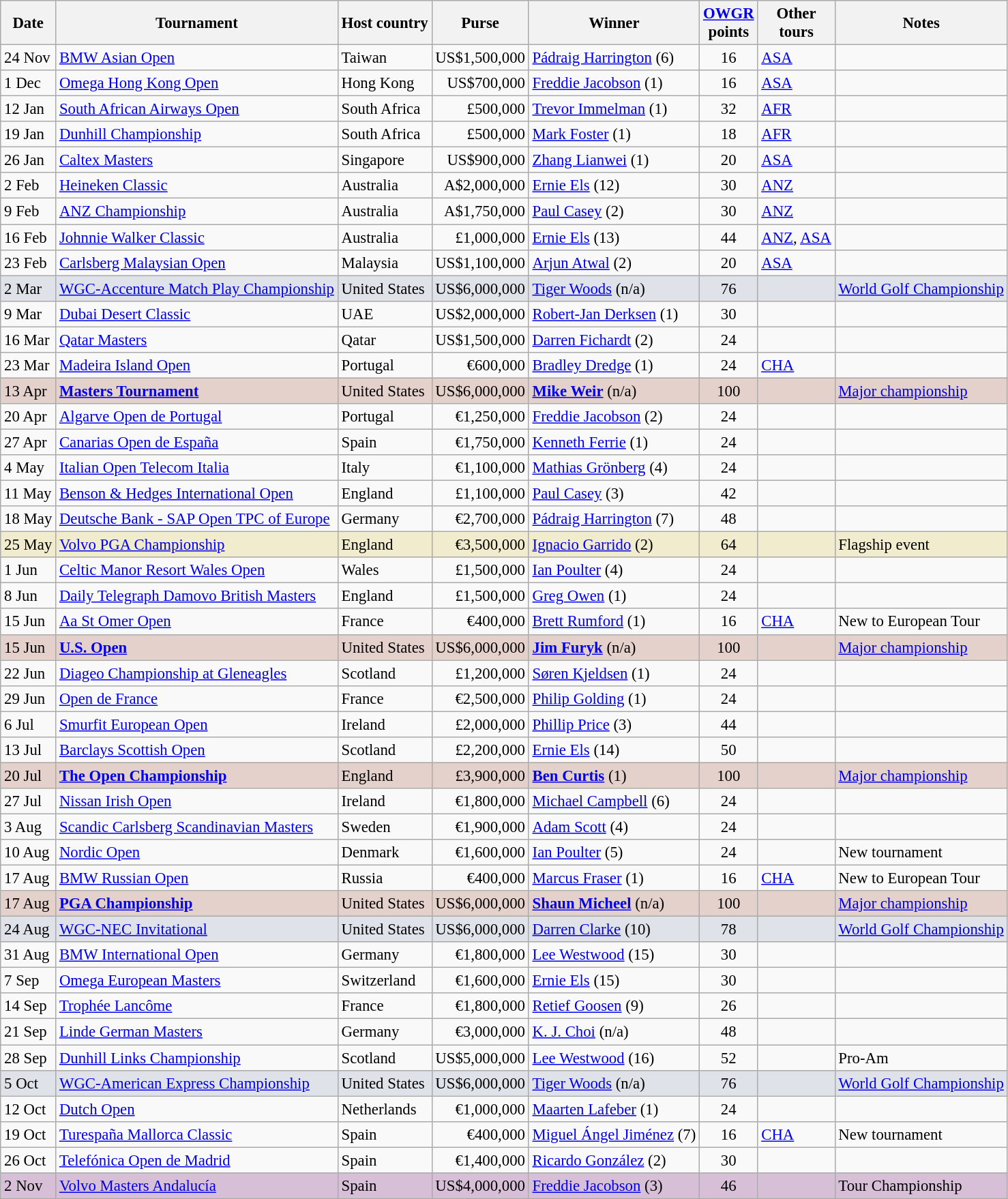<table class="wikitable" style="font-size:95%">
<tr>
<th>Date</th>
<th>Tournament</th>
<th>Host country</th>
<th>Purse</th>
<th>Winner</th>
<th><a href='#'>OWGR</a><br>points</th>
<th>Other<br>tours</th>
<th>Notes</th>
</tr>
<tr>
<td>24 Nov</td>
<td><a href='#'>BMW Asian Open</a></td>
<td>Taiwan</td>
<td align=right>US$1,500,000</td>
<td> <a href='#'>Pádraig Harrington</a> (6)</td>
<td align=center>16</td>
<td><a href='#'>ASA</a></td>
<td></td>
</tr>
<tr>
<td>1 Dec</td>
<td><a href='#'>Omega Hong Kong Open</a></td>
<td>Hong Kong</td>
<td align=right>US$700,000</td>
<td> <a href='#'>Freddie Jacobson</a> (1)</td>
<td align=center>16</td>
<td><a href='#'>ASA</a></td>
<td></td>
</tr>
<tr>
<td>12 Jan</td>
<td><a href='#'>South African Airways Open</a></td>
<td>South Africa</td>
<td align=right>£500,000</td>
<td> <a href='#'>Trevor Immelman</a> (1)</td>
<td align=center>32</td>
<td><a href='#'>AFR</a></td>
<td></td>
</tr>
<tr>
<td>19 Jan</td>
<td><a href='#'>Dunhill Championship</a></td>
<td>South Africa</td>
<td align=right>£500,000</td>
<td> <a href='#'>Mark Foster</a> (1)</td>
<td align=center>18</td>
<td><a href='#'>AFR</a></td>
<td></td>
</tr>
<tr>
<td>26 Jan</td>
<td><a href='#'>Caltex Masters</a></td>
<td>Singapore</td>
<td align=right>US$900,000</td>
<td> <a href='#'>Zhang Lianwei</a> (1)</td>
<td align=center>20</td>
<td><a href='#'>ASA</a></td>
<td></td>
</tr>
<tr>
<td>2 Feb</td>
<td><a href='#'>Heineken Classic</a></td>
<td>Australia</td>
<td align=right>A$2,000,000</td>
<td> <a href='#'>Ernie Els</a> (12)</td>
<td align=center>30</td>
<td><a href='#'>ANZ</a></td>
<td></td>
</tr>
<tr>
<td>9 Feb</td>
<td><a href='#'>ANZ Championship</a></td>
<td>Australia</td>
<td align=right>A$1,750,000</td>
<td> <a href='#'>Paul Casey</a> (2)</td>
<td align=center>30</td>
<td><a href='#'>ANZ</a></td>
<td></td>
</tr>
<tr>
<td>16 Feb</td>
<td><a href='#'>Johnnie Walker Classic</a></td>
<td>Australia</td>
<td align=right>£1,000,000</td>
<td> <a href='#'>Ernie Els</a> (13)</td>
<td align=center>44</td>
<td><a href='#'>ANZ</a>, <a href='#'>ASA</a></td>
<td></td>
</tr>
<tr>
<td>23 Feb</td>
<td><a href='#'>Carlsberg Malaysian Open</a></td>
<td>Malaysia</td>
<td align=right>US$1,100,000</td>
<td> <a href='#'>Arjun Atwal</a> (2)</td>
<td align=center>20</td>
<td><a href='#'>ASA</a></td>
<td></td>
</tr>
<tr style="background:#dfe2e9;">
<td>2 Mar</td>
<td><a href='#'>WGC-Accenture Match Play Championship</a></td>
<td>United States</td>
<td align=right>US$6,000,000</td>
<td> <a href='#'>Tiger Woods</a> (n/a)</td>
<td align=center>76</td>
<td></td>
<td><a href='#'>World Golf Championship</a></td>
</tr>
<tr>
<td>9 Mar</td>
<td><a href='#'>Dubai Desert Classic</a></td>
<td>UAE</td>
<td align=right>US$2,000,000</td>
<td> <a href='#'>Robert-Jan Derksen</a> (1)</td>
<td align=center>30</td>
<td></td>
<td></td>
</tr>
<tr>
<td>16 Mar</td>
<td><a href='#'>Qatar Masters</a></td>
<td>Qatar</td>
<td align=right>US$1,500,000</td>
<td> <a href='#'>Darren Fichardt</a> (2)</td>
<td align=center>24</td>
<td></td>
<td></td>
</tr>
<tr>
<td>23 Mar</td>
<td><a href='#'>Madeira Island Open</a></td>
<td>Portugal</td>
<td align=right>€600,000</td>
<td> <a href='#'>Bradley Dredge</a> (1)</td>
<td align=center>24</td>
<td><a href='#'>CHA</a></td>
<td></td>
</tr>
<tr style="background:#e5d1cb;">
<td>13 Apr</td>
<td><strong><a href='#'>Masters Tournament</a></strong></td>
<td>United States</td>
<td align=right>US$6,000,000</td>
<td> <strong><a href='#'>Mike Weir</a></strong> (n/a)</td>
<td align=center>100</td>
<td></td>
<td><a href='#'>Major championship</a></td>
</tr>
<tr>
<td>20 Apr</td>
<td><a href='#'>Algarve Open de Portugal</a></td>
<td>Portugal</td>
<td align=right>€1,250,000</td>
<td> <a href='#'>Freddie Jacobson</a> (2)</td>
<td align=center>24</td>
<td></td>
<td></td>
</tr>
<tr>
<td>27 Apr</td>
<td><a href='#'>Canarias Open de España</a></td>
<td>Spain</td>
<td align=right>€1,750,000</td>
<td> <a href='#'>Kenneth Ferrie</a> (1)</td>
<td align=center>24</td>
<td></td>
<td></td>
</tr>
<tr>
<td>4 May</td>
<td><a href='#'>Italian Open Telecom Italia</a></td>
<td>Italy</td>
<td align=right>€1,100,000</td>
<td> <a href='#'>Mathias Grönberg</a> (4)</td>
<td align=center>24</td>
<td></td>
<td></td>
</tr>
<tr>
<td>11 May</td>
<td><a href='#'>Benson & Hedges International Open</a></td>
<td>England</td>
<td align=right>£1,100,000</td>
<td> <a href='#'>Paul Casey</a> (3)</td>
<td align=center>42</td>
<td></td>
<td></td>
</tr>
<tr>
<td>18 May</td>
<td><a href='#'>Deutsche Bank - SAP Open TPC of Europe</a></td>
<td>Germany</td>
<td align=right>€2,700,000</td>
<td> <a href='#'>Pádraig Harrington</a> (7)</td>
<td align=center>48</td>
<td></td>
<td></td>
</tr>
<tr style="background:#f2ecce;">
<td>25 May</td>
<td><a href='#'>Volvo PGA Championship</a></td>
<td>England</td>
<td align=right>€3,500,000</td>
<td> <a href='#'>Ignacio Garrido</a> (2)</td>
<td align=center>64</td>
<td></td>
<td>Flagship event</td>
</tr>
<tr>
<td>1 Jun</td>
<td><a href='#'>Celtic Manor Resort Wales Open</a></td>
<td>Wales</td>
<td align=right>£1,500,000</td>
<td> <a href='#'>Ian Poulter</a> (4)</td>
<td align=center>24</td>
<td></td>
<td></td>
</tr>
<tr>
<td>8 Jun</td>
<td><a href='#'>Daily Telegraph Damovo British Masters</a></td>
<td>England</td>
<td align=right>£1,500,000</td>
<td> <a href='#'>Greg Owen</a> (1)</td>
<td align=center>24</td>
<td></td>
<td></td>
</tr>
<tr>
<td>15 Jun</td>
<td><a href='#'>Aa St Omer Open</a></td>
<td>France</td>
<td align=right>€400,000</td>
<td> <a href='#'>Brett Rumford</a> (1)</td>
<td align=center>16</td>
<td><a href='#'>CHA</a></td>
<td>New to European Tour</td>
</tr>
<tr style="background:#e5d1cb;">
<td>15 Jun</td>
<td><strong><a href='#'>U.S. Open</a></strong></td>
<td>United States</td>
<td align=right>US$6,000,000</td>
<td> <strong><a href='#'>Jim Furyk</a></strong> (n/a)</td>
<td align=center>100</td>
<td></td>
<td><a href='#'>Major championship</a></td>
</tr>
<tr>
<td>22 Jun</td>
<td><a href='#'>Diageo Championship at Gleneagles</a></td>
<td>Scotland</td>
<td align=right>£1,200,000</td>
<td> <a href='#'>Søren Kjeldsen</a> (1)</td>
<td align=center>24</td>
<td></td>
<td></td>
</tr>
<tr>
<td>29 Jun</td>
<td><a href='#'>Open de France</a></td>
<td>France</td>
<td align=right>€2,500,000</td>
<td> <a href='#'>Philip Golding</a> (1)</td>
<td align=center>24</td>
<td></td>
<td></td>
</tr>
<tr>
<td>6 Jul</td>
<td><a href='#'>Smurfit European Open</a></td>
<td>Ireland</td>
<td align=right>£2,000,000</td>
<td> <a href='#'>Phillip Price</a> (3)</td>
<td align=center>44</td>
<td></td>
<td></td>
</tr>
<tr>
<td>13 Jul</td>
<td><a href='#'>Barclays Scottish Open</a></td>
<td>Scotland</td>
<td align=right>£2,200,000</td>
<td> <a href='#'>Ernie Els</a> (14)</td>
<td align=center>50</td>
<td></td>
<td></td>
</tr>
<tr style="background:#e5d1cb;">
<td>20 Jul</td>
<td><strong><a href='#'>The Open Championship</a></strong></td>
<td>England</td>
<td align=right>£3,900,000</td>
<td> <strong><a href='#'>Ben Curtis</a></strong> (1)</td>
<td align=center>100</td>
<td></td>
<td><a href='#'>Major championship</a></td>
</tr>
<tr>
<td>27 Jul</td>
<td><a href='#'>Nissan Irish Open</a></td>
<td>Ireland</td>
<td align=right>€1,800,000</td>
<td> <a href='#'>Michael Campbell</a> (6)</td>
<td align=center>24</td>
<td></td>
<td></td>
</tr>
<tr>
<td>3 Aug</td>
<td><a href='#'>Scandic Carlsberg Scandinavian Masters</a></td>
<td>Sweden</td>
<td align=right>€1,900,000</td>
<td> <a href='#'>Adam Scott</a> (4)</td>
<td align=center>24</td>
<td></td>
<td></td>
</tr>
<tr>
<td>10 Aug</td>
<td><a href='#'>Nordic Open</a></td>
<td>Denmark</td>
<td align=right>€1,600,000</td>
<td> <a href='#'>Ian Poulter</a> (5)</td>
<td align=center>24</td>
<td></td>
<td>New tournament</td>
</tr>
<tr>
<td>17 Aug</td>
<td><a href='#'>BMW Russian Open</a></td>
<td>Russia</td>
<td align=right>€400,000</td>
<td> <a href='#'>Marcus Fraser</a> (1)</td>
<td align=center>16</td>
<td><a href='#'>CHA</a></td>
<td>New to European Tour</td>
</tr>
<tr style="background:#e5d1cb;">
<td>17 Aug</td>
<td><strong><a href='#'>PGA Championship</a></strong></td>
<td>United States</td>
<td align=right>US$6,000,000</td>
<td> <strong><a href='#'>Shaun Micheel</a></strong> (n/a)</td>
<td align=center>100</td>
<td></td>
<td><a href='#'>Major championship</a></td>
</tr>
<tr style="background:#dfe2e9;">
<td>24 Aug</td>
<td><a href='#'>WGC-NEC Invitational</a></td>
<td>United States</td>
<td align=right>US$6,000,000</td>
<td> <a href='#'>Darren Clarke</a> (10)</td>
<td align=center>78</td>
<td></td>
<td><a href='#'>World Golf Championship</a></td>
</tr>
<tr>
<td>31 Aug</td>
<td><a href='#'>BMW International Open</a></td>
<td>Germany</td>
<td align=right>€1,800,000</td>
<td> <a href='#'>Lee Westwood</a> (15)</td>
<td align=center>30</td>
<td></td>
<td></td>
</tr>
<tr>
<td>7 Sep</td>
<td><a href='#'>Omega European Masters</a></td>
<td>Switzerland</td>
<td align=right>€1,600,000</td>
<td> <a href='#'>Ernie Els</a> (15)</td>
<td align=center>30</td>
<td></td>
<td></td>
</tr>
<tr>
<td>14 Sep</td>
<td><a href='#'>Trophée Lancôme</a></td>
<td>France</td>
<td align=right>€1,800,000</td>
<td> <a href='#'>Retief Goosen</a> (9)</td>
<td align=center>26</td>
<td></td>
<td></td>
</tr>
<tr>
<td>21 Sep</td>
<td><a href='#'>Linde German Masters</a></td>
<td>Germany</td>
<td align=right>€3,000,000</td>
<td> <a href='#'>K. J. Choi</a> (n/a)</td>
<td align=center>48</td>
<td></td>
<td></td>
</tr>
<tr>
<td>28 Sep</td>
<td><a href='#'>Dunhill Links Championship</a></td>
<td>Scotland</td>
<td align=right>US$5,000,000</td>
<td> <a href='#'>Lee Westwood</a> (16)</td>
<td align=center>52</td>
<td></td>
<td>Pro-Am</td>
</tr>
<tr style="background:#dfe2e9;">
<td>5 Oct</td>
<td><a href='#'>WGC-American Express Championship</a></td>
<td>United States</td>
<td align=right>US$6,000,000</td>
<td> <a href='#'>Tiger Woods</a> (n/a)</td>
<td align=center>76</td>
<td></td>
<td><a href='#'>World Golf Championship</a></td>
</tr>
<tr>
<td>12 Oct</td>
<td><a href='#'>Dutch Open</a></td>
<td>Netherlands</td>
<td align=right>€1,000,000</td>
<td> <a href='#'>Maarten Lafeber</a> (1)</td>
<td align=center>24</td>
<td></td>
<td></td>
</tr>
<tr>
<td>19 Oct</td>
<td><a href='#'>Turespaña Mallorca Classic</a></td>
<td>Spain</td>
<td align=right>€400,000</td>
<td> <a href='#'>Miguel Ángel Jiménez</a> (7)</td>
<td align=center>16</td>
<td><a href='#'>CHA</a></td>
<td>New tournament</td>
</tr>
<tr>
<td>26 Oct</td>
<td><a href='#'>Telefónica Open de Madrid</a></td>
<td>Spain</td>
<td align=right>€1,400,000</td>
<td> <a href='#'>Ricardo González</a> (2)</td>
<td align=center>30</td>
<td></td>
<td></td>
</tr>
<tr style="background:thistle;">
<td>2 Nov</td>
<td><a href='#'>Volvo Masters Andalucía</a></td>
<td>Spain</td>
<td align=right>US$4,000,000</td>
<td> <a href='#'>Freddie Jacobson</a> (3)</td>
<td align=center>46</td>
<td></td>
<td>Tour Championship</td>
</tr>
</table>
